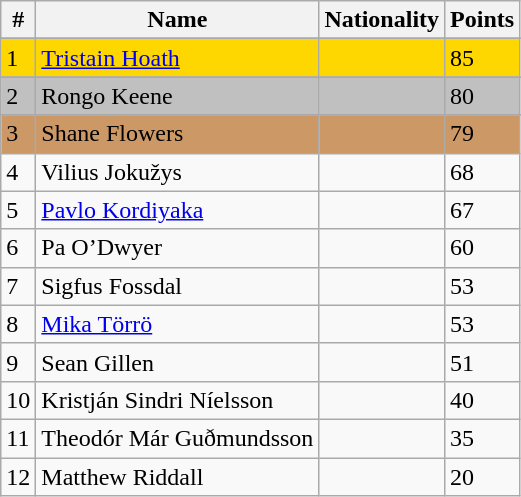<table class="wikitable sortable">
<tr>
<th>#</th>
<th>Name</th>
<th>Nationality</th>
<th>Points</th>
</tr>
<tr>
</tr>
<tr style=background:gold;”>
<td>1</td>
<td><a href='#'>Tristain Hoath</a></td>
<td></td>
<td>85</td>
</tr>
<tr>
</tr>
<tr style=background:silver;”>
<td>2</td>
<td>Rongo Keene</td>
<td></td>
<td>80</td>
</tr>
<tr>
</tr>
<tr style=background:#c96;”>
<td>3</td>
<td>Shane Flowers</td>
<td></td>
<td>79</td>
</tr>
<tr>
<td>4</td>
<td>Vilius Jokužys</td>
<td></td>
<td>68</td>
</tr>
<tr>
<td>5</td>
<td><a href='#'>Pavlo Kordiyaka</a></td>
<td></td>
<td>67</td>
</tr>
<tr>
<td>6</td>
<td>Pa O’Dwyer</td>
<td></td>
<td>60</td>
</tr>
<tr>
<td>7</td>
<td>Sigfus Fossdal</td>
<td></td>
<td>53</td>
</tr>
<tr>
<td>8</td>
<td><a href='#'>Mika Törrö</a></td>
<td></td>
<td>53</td>
</tr>
<tr>
<td>9</td>
<td>Sean Gillen</td>
<td></td>
<td>51</td>
</tr>
<tr>
<td>10</td>
<td>Kristján Sindri Níelsson</td>
<td></td>
<td>40</td>
</tr>
<tr>
<td>11</td>
<td>Theodór Már Guðmundsson</td>
<td></td>
<td>35</td>
</tr>
<tr>
<td>12</td>
<td>Matthew Riddall</td>
<td></td>
<td>20</td>
</tr>
</table>
